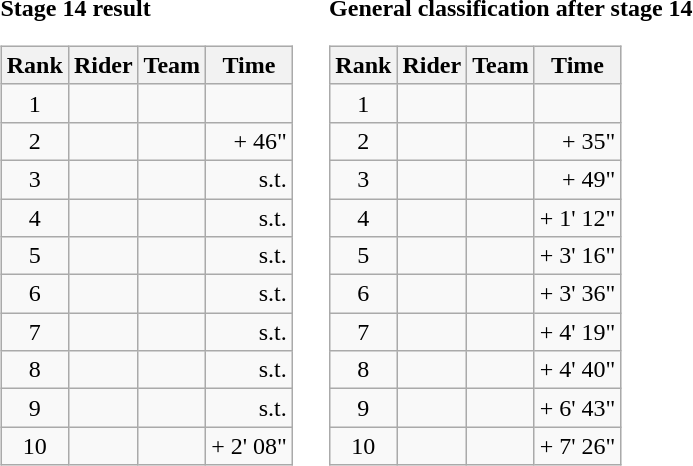<table>
<tr>
<td><strong>Stage 14 result</strong><br><table class="wikitable">
<tr>
<th scope="col">Rank</th>
<th scope="col">Rider</th>
<th scope="col">Team</th>
<th scope="col">Time</th>
</tr>
<tr>
<td style="text-align:center;">1</td>
<td></td>
<td></td>
<td style="text-align:right;"></td>
</tr>
<tr>
<td style="text-align:center;">2</td>
<td></td>
<td></td>
<td style="text-align:right;">+ 46"</td>
</tr>
<tr>
<td style="text-align:center;">3</td>
<td></td>
<td></td>
<td style="text-align:right;">s.t.</td>
</tr>
<tr>
<td style="text-align:center;">4</td>
<td></td>
<td></td>
<td style="text-align:right;">s.t.</td>
</tr>
<tr>
<td style="text-align:center;">5</td>
<td></td>
<td></td>
<td style="text-align:right;">s.t.</td>
</tr>
<tr>
<td style="text-align:center;">6</td>
<td></td>
<td></td>
<td style="text-align:right;">s.t.</td>
</tr>
<tr>
<td style="text-align:center;">7</td>
<td></td>
<td></td>
<td style="text-align:right;">s.t.</td>
</tr>
<tr>
<td style="text-align:center;">8</td>
<td></td>
<td></td>
<td style="text-align:right;">s.t.</td>
</tr>
<tr>
<td style="text-align:center;">9</td>
<td></td>
<td></td>
<td style="text-align:right;">s.t.</td>
</tr>
<tr>
<td style="text-align:center;">10</td>
<td></td>
<td></td>
<td style="text-align:right;">+ 2' 08"</td>
</tr>
</table>
</td>
<td></td>
<td><strong>General classification after stage 14</strong><br><table class="wikitable">
<tr>
<th scope="col">Rank</th>
<th scope="col">Rider</th>
<th scope="col">Team</th>
<th scope="col">Time</th>
</tr>
<tr>
<td style="text-align:center;">1</td>
<td></td>
<td></td>
<td style="text-align:right;"></td>
</tr>
<tr>
<td style="text-align:center;">2</td>
<td></td>
<td></td>
<td style="text-align:right;">+ 35"</td>
</tr>
<tr>
<td style="text-align:center;">3</td>
<td></td>
<td></td>
<td style="text-align:right;">+ 49"</td>
</tr>
<tr>
<td style="text-align:center;">4</td>
<td></td>
<td></td>
<td style="text-align:right;">+ 1' 12"</td>
</tr>
<tr>
<td style="text-align:center;">5</td>
<td></td>
<td></td>
<td style="text-align:right;">+ 3' 16"</td>
</tr>
<tr>
<td style="text-align:center;">6</td>
<td></td>
<td></td>
<td style="text-align:right;">+ 3' 36"</td>
</tr>
<tr>
<td style="text-align:center;">7</td>
<td></td>
<td></td>
<td style="text-align:right;">+ 4' 19"</td>
</tr>
<tr>
<td style="text-align:center;">8</td>
<td></td>
<td></td>
<td style="text-align:right;">+ 4' 40"</td>
</tr>
<tr>
<td style="text-align:center;">9</td>
<td></td>
<td></td>
<td style="text-align:right;">+ 6' 43"</td>
</tr>
<tr>
<td style="text-align:center;">10</td>
<td></td>
<td></td>
<td style="text-align:right;">+ 7' 26"</td>
</tr>
</table>
</td>
</tr>
</table>
